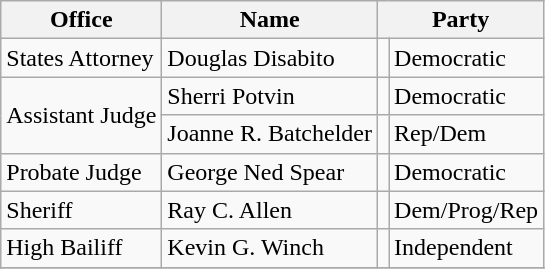<table class="wikitable sortable">
<tr>
<th>Office</th>
<th>Name</th>
<th colspan="2">Party</th>
</tr>
<tr>
<td>States Attorney</td>
<td>Douglas Disabito</td>
<td></td>
<td>Democratic</td>
</tr>
<tr>
<td rowspan=2>Assistant Judge</td>
<td>Sherri Potvin</td>
<td></td>
<td>Democratic</td>
</tr>
<tr>
<td>Joanne R. Batchelder</td>
<td></td>
<td>Rep/Dem</td>
</tr>
<tr>
<td>Probate Judge</td>
<td>George Ned Spear</td>
<td></td>
<td>Democratic</td>
</tr>
<tr>
<td>Sheriff</td>
<td>Ray C. Allen</td>
<td></td>
<td>Dem/Prog/Rep</td>
</tr>
<tr>
<td>High Bailiff</td>
<td>Kevin G. Winch</td>
<td></td>
<td>Independent</td>
</tr>
<tr>
</tr>
</table>
